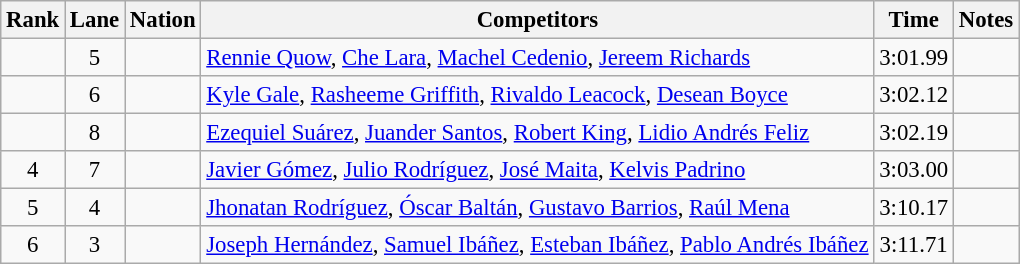<table class="wikitable sortable" style="text-align:center; font-size:95%">
<tr>
<th>Rank</th>
<th>Lane</th>
<th>Nation</th>
<th>Competitors</th>
<th>Time</th>
<th>Notes</th>
</tr>
<tr>
<td></td>
<td>5</td>
<td align=left></td>
<td align=left><a href='#'>Rennie Quow</a>, <a href='#'>Che Lara</a>, <a href='#'>Machel Cedenio</a>, <a href='#'>Jereem Richards</a></td>
<td>3:01.99</td>
<td></td>
</tr>
<tr>
<td></td>
<td>6</td>
<td align=left></td>
<td align=left><a href='#'>Kyle Gale</a>, <a href='#'>Rasheeme Griffith</a>, <a href='#'>Rivaldo Leacock</a>, <a href='#'>Desean Boyce</a></td>
<td>3:02.12</td>
<td></td>
</tr>
<tr>
<td></td>
<td>8</td>
<td align=left></td>
<td align=left><a href='#'>Ezequiel Suárez</a>, <a href='#'>Juander Santos</a>, <a href='#'>Robert King</a>, <a href='#'>Lidio Andrés Feliz</a></td>
<td>3:02.19</td>
<td></td>
</tr>
<tr>
<td>4</td>
<td>7</td>
<td align=left></td>
<td align=left><a href='#'>Javier Gómez</a>, <a href='#'>Julio Rodríguez</a>, <a href='#'>José Maita</a>, <a href='#'>Kelvis Padrino</a></td>
<td>3:03.00</td>
<td></td>
</tr>
<tr>
<td>5</td>
<td>4</td>
<td align=left></td>
<td align=left><a href='#'>Jhonatan Rodríguez</a>, <a href='#'>Óscar Baltán</a>, <a href='#'>Gustavo Barrios</a>, <a href='#'>Raúl Mena</a></td>
<td>3:10.17</td>
<td></td>
</tr>
<tr>
<td>6</td>
<td>3</td>
<td align=left></td>
<td align=left><a href='#'>Joseph Hernández</a>, <a href='#'>Samuel Ibáñez</a>, <a href='#'>Esteban Ibáñez</a>, <a href='#'>Pablo Andrés Ibáñez</a></td>
<td>3:11.71</td>
<td></td>
</tr>
</table>
